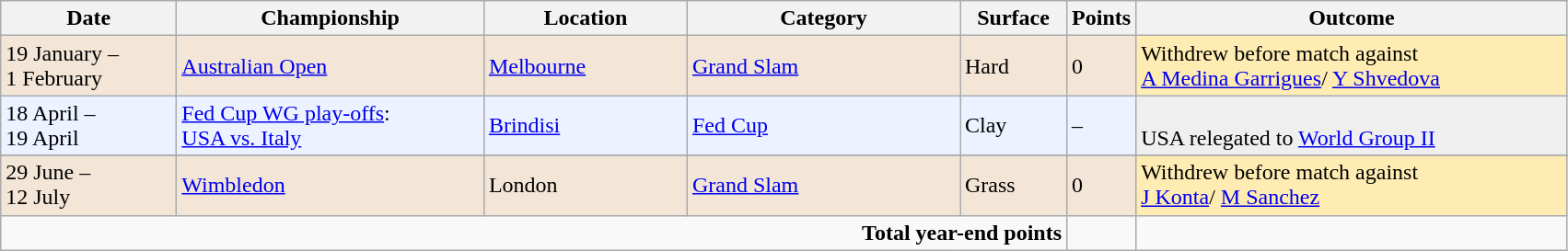<table class="wikitable">
<tr>
<th width=120>Date</th>
<th width=215>Championship</th>
<th width=140>Location</th>
<th width=190>Category</th>
<th width=70>Surface</th>
<th width=40>Points</th>
<th width=305>Outcome</th>
</tr>
<tr style="background:#F3E6D7;">
<td>19 January –<br>1 February</td>
<td><a href='#'>Australian Open</a></td>
<td><a href='#'>Melbourne</a></td>
<td><a href='#'>Grand Slam</a></td>
<td>Hard</td>
<td>0</td>
<td style="background:#ffecb2">Withdrew before match against <br> <a href='#'>A Medina Garrigues</a>/ <a href='#'>Y Shvedova</a></td>
</tr>
<tr style="background:#ecf2ff;">
<td>18 April – <br>19 April</td>
<td><a href='#'>Fed Cup WG play-offs</a>: <br><a href='#'>USA vs. Italy</a></td>
<td><a href='#'>Brindisi</a></td>
<td><a href='#'>Fed Cup</a></td>
<td>Clay</td>
<td>–</td>
<td style="background:#efefef;"><br>USA relegated to <a href='#'>World Group II</a></td>
</tr>
<tr>
</tr>
<tr style="background:#F3E6D7;">
<td>29 June – <br>12 July</td>
<td><a href='#'>Wimbledon</a></td>
<td>London</td>
<td><a href='#'>Grand Slam</a></td>
<td>Grass</td>
<td>0</td>
<td style="background:#ffecb2">Withdrew before match against <br> <a href='#'>J Konta</a>/ <a href='#'>M Sanchez</a></td>
</tr>
<tr>
<td colspan=5 align=right><strong>Total year-end points</strong></td>
<td></td>
<td></td>
</tr>
</table>
